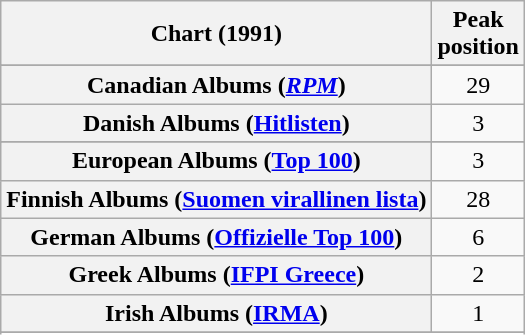<table class="wikitable sortable plainrowheaders">
<tr>
<th scope="col">Chart (1991)</th>
<th scope="col">Peak<br>position</th>
</tr>
<tr>
</tr>
<tr>
</tr>
<tr>
<th scope="row">Canadian Albums (<em><a href='#'>RPM</a></em>)</th>
<td align="center">29</td>
</tr>
<tr>
<th scope="row">Danish Albums (<a href='#'>Hitlisten</a>)</th>
<td style="text-align:center;">3</td>
</tr>
<tr>
</tr>
<tr>
<th scope="row">European Albums (<a href='#'>Top 100</a>)</th>
<td align="center">3</td>
</tr>
<tr>
<th scope="row">Finnish Albums (<a href='#'>Suomen virallinen lista</a>)</th>
<td align="center">28</td>
</tr>
<tr>
<th scope="row">German Albums (<a href='#'>Offizielle Top 100</a>)</th>
<td align="center">6</td>
</tr>
<tr>
<th scope="row">Greek Albums (<a href='#'>IFPI Greece</a>)</th>
<td align="center">2</td>
</tr>
<tr>
<th scope="row">Irish Albums (<a href='#'>IRMA</a>)</th>
<td align="center">1</td>
</tr>
<tr>
</tr>
<tr>
</tr>
<tr>
</tr>
<tr>
</tr>
<tr>
</tr>
<tr>
</tr>
</table>
